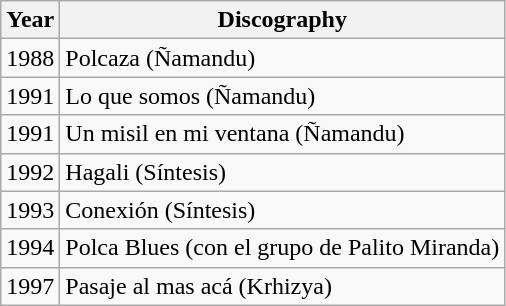<table class="wikitable">
<tr>
<th>Year</th>
<th>Discography</th>
</tr>
<tr ------>
<td>1988</td>
<td>Polcaza (Ñamandu)</td>
</tr>
<tr -------->
<td>1991</td>
<td>Lo que somos (Ñamandu)</td>
</tr>
<tr -------->
<td>1991</td>
<td>Un misil en mi ventana (Ñamandu)</td>
</tr>
<tr -------->
<td>1992</td>
<td>Hagali (Síntesis)</td>
</tr>
<tr -------->
<td>1993</td>
<td>Conexión (Síntesis)</td>
</tr>
<tr -------->
<td>1994</td>
<td>Polca Blues (con el grupo de Palito Miranda)</td>
</tr>
<tr -------->
<td>1997</td>
<td>Pasaje al mas acá (Krhizya)</td>
</tr>
</table>
